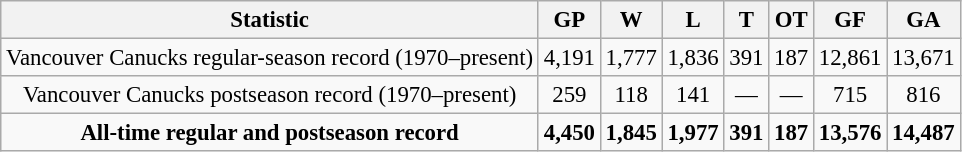<table class="wikitable" style="text-align:center; font-size:95%">
<tr>
<th rowspan=1>Statistic</th>
<th rowspan=1>GP</th>
<th rowspan=1>W</th>
<th rowspan=1>L</th>
<th rowspan=1>T</th>
<th rowspan=1>OT</th>
<th rowspan=1>GF</th>
<th rowspan=1>GA</th>
</tr>
<tr>
<td>Vancouver Canucks regular-season record (1970–present)</td>
<td>4,191</td>
<td>1,777</td>
<td>1,836</td>
<td>391</td>
<td>187</td>
<td>12,861</td>
<td>13,671</td>
</tr>
<tr>
<td>Vancouver Canucks postseason record (1970–present)</td>
<td>259</td>
<td>118</td>
<td>141</td>
<td>—</td>
<td>—</td>
<td>715</td>
<td>816</td>
</tr>
<tr>
<td><strong>All-time regular and postseason record</strong></td>
<td><strong>4,450</strong></td>
<td><strong>1,845</strong></td>
<td><strong>1,977</strong></td>
<td><strong>391</strong></td>
<td><strong>187</strong></td>
<td><strong>13,576</strong></td>
<td><strong>14,487</strong></td>
</tr>
</table>
